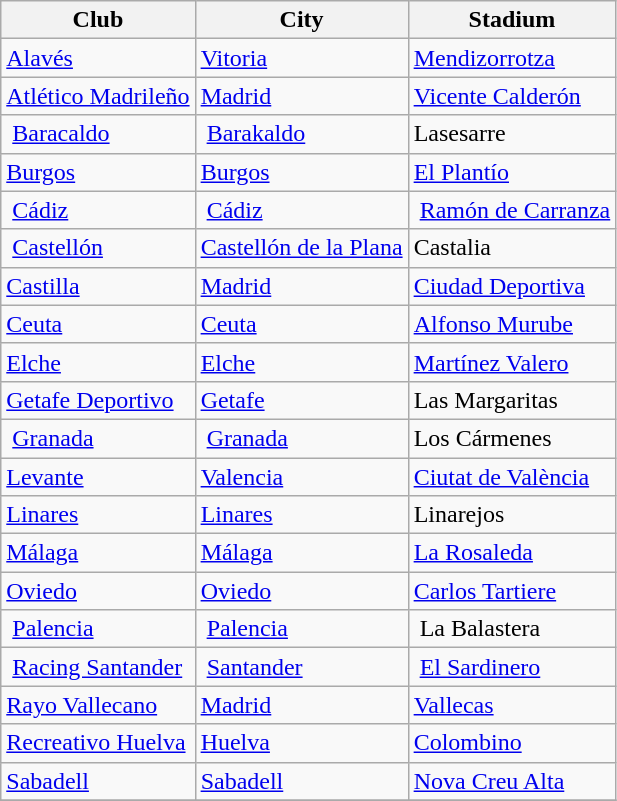<table class="wikitable sortable" style="text-align: left;">
<tr>
<th>Club</th>
<th>City</th>
<th>Stadium</th>
</tr>
<tr>
<td><a href='#'>Alavés</a></td>
<td><a href='#'>Vitoria</a></td>
<td><a href='#'>Mendizorrotza</a></td>
</tr>
<tr>
<td><a href='#'>Atlético Madrileño</a></td>
<td><a href='#'>Madrid</a></td>
<td><a href='#'>Vicente Calderón</a></td>
</tr>
<tr>
<td> <a href='#'>Baracaldo</a></td>
<td> <a href='#'>Barakaldo</a></td>
<td>Lasesarre</td>
</tr>
<tr>
<td><a href='#'>Burgos</a></td>
<td><a href='#'>Burgos</a></td>
<td><a href='#'>El Plantío</a></td>
</tr>
<tr>
<td> <a href='#'>Cádiz</a></td>
<td> <a href='#'>Cádiz</a></td>
<td> <a href='#'>Ramón de Carranza</a></td>
</tr>
<tr>
<td> <a href='#'>Castellón</a></td>
<td><a href='#'>Castellón de la Plana</a></td>
<td>Castalia</td>
</tr>
<tr>
<td><a href='#'>Castilla</a></td>
<td><a href='#'>Madrid</a></td>
<td><a href='#'>Ciudad Deportiva</a></td>
</tr>
<tr>
<td><a href='#'>Ceuta</a></td>
<td><a href='#'>Ceuta</a></td>
<td><a href='#'>Alfonso Murube</a></td>
</tr>
<tr>
<td><a href='#'>Elche</a></td>
<td><a href='#'>Elche</a></td>
<td><a href='#'>Martínez Valero</a></td>
</tr>
<tr>
<td><a href='#'>Getafe Deportivo</a></td>
<td><a href='#'>Getafe</a></td>
<td>Las Margaritas</td>
</tr>
<tr>
<td> <a href='#'>Granada</a></td>
<td> <a href='#'>Granada</a></td>
<td>Los Cármenes</td>
</tr>
<tr>
<td><a href='#'>Levante</a></td>
<td><a href='#'>Valencia</a></td>
<td><a href='#'>Ciutat de València</a></td>
</tr>
<tr>
<td><a href='#'>Linares</a></td>
<td><a href='#'>Linares</a></td>
<td>Linarejos</td>
</tr>
<tr>
<td><a href='#'>Málaga</a></td>
<td><a href='#'>Málaga</a></td>
<td><a href='#'>La Rosaleda</a></td>
</tr>
<tr>
<td><a href='#'>Oviedo</a></td>
<td><a href='#'>Oviedo</a></td>
<td><a href='#'>Carlos Tartiere</a></td>
</tr>
<tr>
<td> <a href='#'>Palencia</a></td>
<td> <a href='#'>Palencia</a></td>
<td> La Balastera</td>
</tr>
<tr>
<td> <a href='#'>Racing Santander</a></td>
<td> <a href='#'>Santander</a></td>
<td> <a href='#'>El Sardinero</a></td>
</tr>
<tr>
<td><a href='#'>Rayo Vallecano</a></td>
<td><a href='#'>Madrid</a></td>
<td><a href='#'>Vallecas</a></td>
</tr>
<tr>
<td><a href='#'>Recreativo Huelva</a></td>
<td><a href='#'>Huelva</a></td>
<td><a href='#'>Colombino</a></td>
</tr>
<tr>
<td><a href='#'>Sabadell</a></td>
<td><a href='#'>Sabadell</a></td>
<td><a href='#'>Nova Creu Alta</a></td>
</tr>
<tr>
</tr>
</table>
